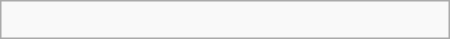<table class="wikitable" border="1" width=300px align="right">
<tr>
<td><br></td>
</tr>
</table>
